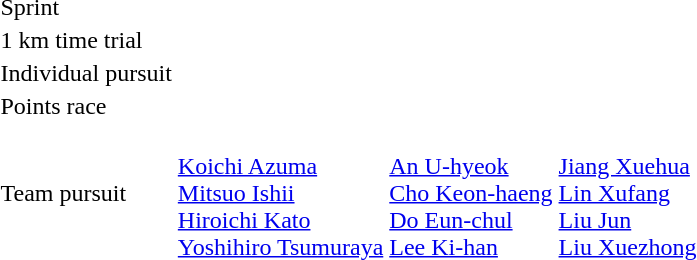<table>
<tr>
<td>Sprint</td>
<td></td>
<td></td>
<td></td>
</tr>
<tr>
<td>1 km time trial</td>
<td></td>
<td></td>
<td></td>
</tr>
<tr>
<td>Individual pursuit</td>
<td></td>
<td></td>
<td></td>
</tr>
<tr>
<td>Points race</td>
<td></td>
<td></td>
<td></td>
</tr>
<tr>
<td>Team pursuit</td>
<td><br><a href='#'>Koichi Azuma</a><br><a href='#'>Mitsuo Ishii</a><br><a href='#'>Hiroichi Kato</a><br><a href='#'>Yoshihiro Tsumuraya</a></td>
<td><br><a href='#'>An U-hyeok</a><br><a href='#'>Cho Keon-haeng</a><br><a href='#'>Do Eun-chul</a><br><a href='#'>Lee Ki-han</a></td>
<td><br><a href='#'>Jiang Xuehua</a><br><a href='#'>Lin Xufang</a><br><a href='#'>Liu Jun</a><br><a href='#'>Liu Xuezhong</a></td>
</tr>
</table>
